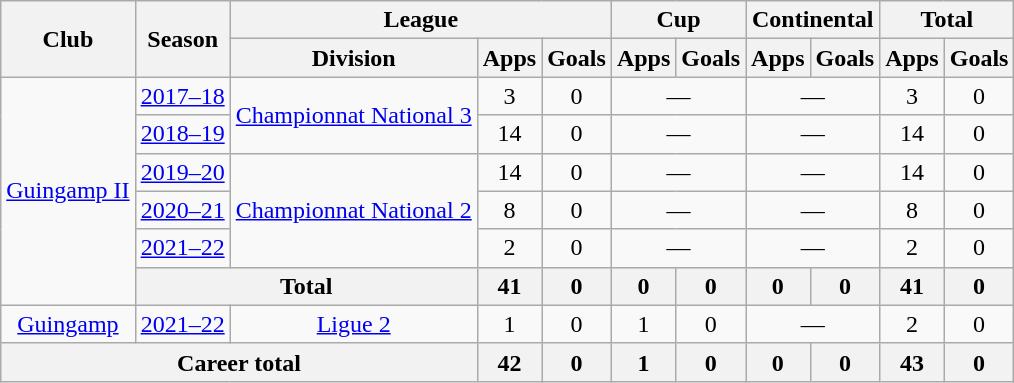<table class="wikitable" Style="text-align: center">
<tr>
<th rowspan="2">Club</th>
<th rowspan="2">Season</th>
<th colspan="3">League</th>
<th colspan="2">Cup</th>
<th colspan="2">Continental</th>
<th colspan="2">Total</th>
</tr>
<tr>
<th>Division</th>
<th>Apps</th>
<th>Goals</th>
<th>Apps</th>
<th>Goals</th>
<th>Apps</th>
<th>Goals</th>
<th>Apps</th>
<th>Goals</th>
</tr>
<tr>
<td rowspan="6"><a href='#'>Guingamp II</a></td>
<td><a href='#'>2017–18</a></td>
<td rowspan="2"><a href='#'>Championnat National 3</a></td>
<td>3</td>
<td>0</td>
<td colspan="2">—</td>
<td colspan="2">—</td>
<td>3</td>
<td>0</td>
</tr>
<tr>
<td><a href='#'>2018–19</a></td>
<td>14</td>
<td>0</td>
<td colspan="2">—</td>
<td colspan="2">—</td>
<td>14</td>
<td>0</td>
</tr>
<tr>
<td><a href='#'>2019–20</a></td>
<td rowspan="3"><a href='#'>Championnat National 2</a></td>
<td>14</td>
<td>0</td>
<td colspan="2">—</td>
<td colspan="2">—</td>
<td>14</td>
<td>0</td>
</tr>
<tr>
<td><a href='#'>2020–21</a></td>
<td>8</td>
<td>0</td>
<td colspan="2">—</td>
<td colspan="2">—</td>
<td>8</td>
<td>0</td>
</tr>
<tr>
<td><a href='#'>2021–22</a></td>
<td>2</td>
<td>0</td>
<td colspan="2">—</td>
<td colspan="2">—</td>
<td>2</td>
<td>0</td>
</tr>
<tr>
<th colspan="2">Total</th>
<th>41</th>
<th>0</th>
<th>0</th>
<th>0</th>
<th>0</th>
<th>0</th>
<th>41</th>
<th>0</th>
</tr>
<tr>
<td rowspan="1"><a href='#'>Guingamp</a></td>
<td><a href='#'>2021–22</a></td>
<td rowspan="1"><a href='#'>Ligue 2</a></td>
<td>1</td>
<td>0</td>
<td>1</td>
<td>0</td>
<td colspan="2">—</td>
<td>2</td>
<td>0</td>
</tr>
<tr>
<th colspan="3">Career total</th>
<th>42</th>
<th>0</th>
<th>1</th>
<th>0</th>
<th>0</th>
<th>0</th>
<th>43</th>
<th>0</th>
</tr>
</table>
